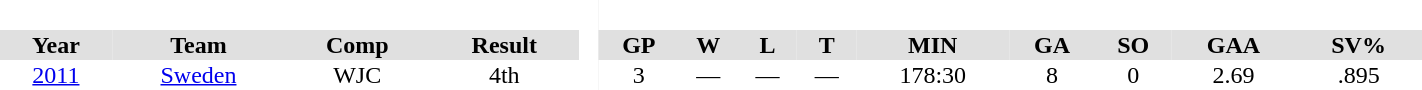<table BORDER="0" CELLPADDING="1" CELLSPACING="0" width="75%" style="text-align:center">
<tr ALIGN="center" bgcolor="#e0e0e0">
<th colspan="4" bgcolor="#ffffff"> </th>
<th rowspan="99" bgcolor="#ffffff"> </th>
</tr>
<tr ALIGN="center" bgcolor="#e0e0e0">
<th>Year</th>
<th>Team</th>
<th>Comp</th>
<th>Result</th>
<th>GP</th>
<th>W</th>
<th>L</th>
<th>T</th>
<th>MIN</th>
<th>GA</th>
<th>SO</th>
<th>GAA</th>
<th>SV%</th>
</tr>
<tr ALIGN="center">
<td><a href='#'>2011</a></td>
<td><a href='#'>Sweden</a></td>
<td>WJC</td>
<td>4th</td>
<td>3</td>
<td>—</td>
<td>—</td>
<td>—</td>
<td>178:30</td>
<td>8</td>
<td>0</td>
<td>2.69</td>
<td>.895</td>
</tr>
</table>
